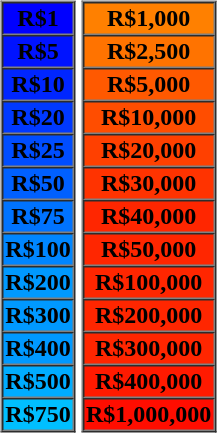<table>
<tr>
<td><br><table border=1 cellspacing=0 cellpadding=1 width=50px|->
<tr>
<td style="background:#00f; text-align:center;"><span><strong>R$1</strong></span></td>
</tr>
<tr>
<td style="background:#0013ff; text-align:center;"><span><strong>R$5</strong></span></td>
</tr>
<tr>
<td style="background:#0026ff; text-align:center;"><span><strong>R$10</strong></span></td>
</tr>
<tr>
<td style="background:#0039ff; text-align:center;"><span><strong>R$20</strong></span></td>
</tr>
<tr>
<td style="background:#004dff; text-align:center;"><span><strong>R$25</strong></span></td>
</tr>
<tr>
<td style="background:#0060ff; text-align:center;"><span><strong>R$50</strong></span></td>
</tr>
<tr>
<td style="background:#0073ff; text-align:center;"><span><strong>R$75</strong></span></td>
</tr>
<tr>
<td style="background:#0086ff; text-align:center;"><span><strong>R$100</strong></span></td>
</tr>
<tr>
<td style="background:#09f; text-align:center;"><span><strong>R$200</strong></span></td>
</tr>
<tr>
<td style="background:#09f; text-align:center;"><span><strong>R$300</strong></span></td>
</tr>
<tr>
<td style="background:#09f; text-align:center;"><span><strong>R$400</strong></span></td>
</tr>
<tr>
<td style="background:#00acff; text-align:center;"><span><strong>R$500</strong></span></td>
</tr>
<tr>
<td style="background:#00bfff; text-align:center;"><span><strong>R$750</strong></span></td>
</tr>
</table>
</td>
<td><br><table border=1 cellspacing=0 cellpadding =1 width=50px|->
<tr>
<td style="background:#ff8000; text-align:center;"><span><strong>R$1,000</strong></span></td>
</tr>
<tr>
<td style="background:#ff7300; text-align:center;"><span><strong>R$2,500</strong></span></td>
</tr>
<tr>
<td style="background:#ff5900; text-align:center;"><span><strong>R$5,000</strong></span></td>
</tr>
<tr>
<td style="background:#ff4d00; text-align:center;"><span><strong>R$10,000</strong></span></td>
</tr>
<tr>
<td style="background:#ff4000; text-align:center;"><span><strong>R$20,000</strong></span></td>
</tr>
<tr>
<td style="background:#f30; text-align:center;"><span><strong>R$30,000</strong></span></td>
</tr>
<tr>
<td style="background:#ff2600; text-align:center;"><span><strong>R$40,000</strong></span></td>
</tr>
<tr>
<td style="background:#ff2600; text-align:center;"><span><strong>R$50,000</strong></span></td>
</tr>
<tr>
<td style="background:#ff2600; text-align:center;"><span><strong>R$100,000</strong></span></td>
</tr>
<tr>
<td style="background:#ff2600; text-align:center;"><span><strong>R$200,000</strong></span></td>
</tr>
<tr>
<td style="background:#ff2600; text-align:center;"><span><strong>R$300,000</strong></span></td>
</tr>
<tr>
<td style="background:#ff1a00; text-align:center;"><span><strong>R$400,000</strong></span></td>
</tr>
<tr>
<td style="background:#ff0d00; text-align:center;"><span><strong>R$1,000,000</strong></span></td>
</tr>
</table>
</td>
</tr>
</table>
